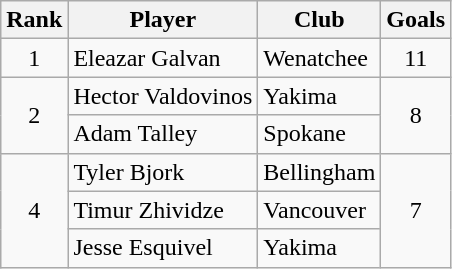<table class="wikitable" style="text-align:center">
<tr>
<th>Rank</th>
<th>Player</th>
<th>Club</th>
<th>Goals</th>
</tr>
<tr>
<td>1</td>
<td align="left">Eleazar Galvan</td>
<td align="left">Wenatchee</td>
<td>11</td>
</tr>
<tr>
<td rowspan="2">2</td>
<td align="left">Hector Valdovinos</td>
<td align="left">Yakima</td>
<td rowspan="2">8</td>
</tr>
<tr>
<td align="left">Adam Talley</td>
<td align="left">Spokane</td>
</tr>
<tr>
<td rowspan="3">4</td>
<td align="left">Tyler Bjork</td>
<td align="left">Bellingham</td>
<td rowspan="3">7</td>
</tr>
<tr>
<td align="left">Timur Zhividze</td>
<td align="left">Vancouver</td>
</tr>
<tr>
<td align="left">Jesse Esquivel</td>
<td align="left">Yakima</td>
</tr>
</table>
